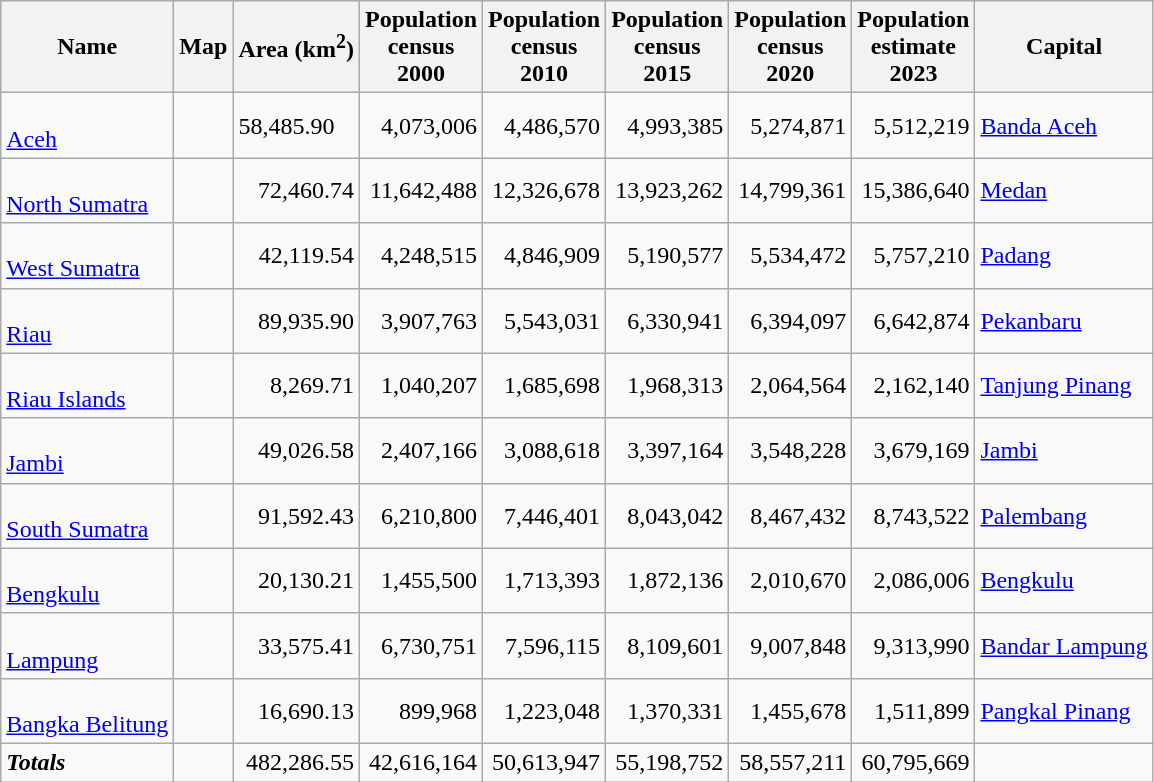<table class="sortable wikitable">
<tr>
<th>Name</th>
<th>Map</th>
<th>Area (km<sup>2</sup>)</th>
<th>Population<br>census<br>2000</th>
<th>Population<br>census<br>2010</th>
<th>Population<br>census<br>2015</th>
<th>Population<br>census<br>2020</th>
<th>Population<br>estimate<br>2023</th>
<th>Capital</th>
</tr>
<tr>
<td><br><a href='#'>Aceh</a></td>
<td align="right"></td>
<td>58,485.90</td>
<td align="right">4,073,006</td>
<td align="right">4,486,570</td>
<td align="right">4,993,385</td>
<td align="right">5,274,871</td>
<td align="right">5,512,219</td>
<td><a href='#'>Banda Aceh</a></td>
</tr>
<tr>
<td><br><a href='#'>North Sumatra</a></td>
<td align="right"></td>
<td align="right">72,460.74</td>
<td align="right">11,642,488</td>
<td align="right">12,326,678</td>
<td align="right">13,923,262</td>
<td align="right">14,799,361</td>
<td align="right">15,386,640</td>
<td><a href='#'>Medan</a></td>
</tr>
<tr>
<td><br><a href='#'>West Sumatra</a></td>
<td align="right"></td>
<td align="right">42,119.54</td>
<td align="right">4,248,515</td>
<td align="right">4,846,909</td>
<td align="right">5,190,577</td>
<td align="right">5,534,472</td>
<td align="right">5,757,210</td>
<td><a href='#'>Padang</a></td>
</tr>
<tr>
<td><br><a href='#'>Riau</a></td>
<td align="right"></td>
<td align="right">89,935.90</td>
<td align="right">3,907,763</td>
<td align="right">5,543,031</td>
<td align="right">6,330,941</td>
<td align="right">6,394,097</td>
<td align="right">6,642,874</td>
<td><a href='#'>Pekanbaru</a></td>
</tr>
<tr>
<td><br><a href='#'>Riau Islands</a></td>
<td align="right"></td>
<td align="right">8,269.71</td>
<td align="right">1,040,207</td>
<td align="right">1,685,698</td>
<td align="right">1,968,313</td>
<td align="right">2,064,564</td>
<td align="right">2,162,140</td>
<td><a href='#'>Tanjung Pinang</a></td>
</tr>
<tr>
<td><br><a href='#'>Jambi</a></td>
<td align="right"></td>
<td align="right">49,026.58</td>
<td align="right">2,407,166</td>
<td align="right">3,088,618</td>
<td align="right">3,397,164</td>
<td align="right">3,548,228</td>
<td align="right">3,679,169</td>
<td><a href='#'>Jambi</a></td>
</tr>
<tr>
<td><br><a href='#'>South Sumatra</a></td>
<td align="right"></td>
<td align="right">91,592.43</td>
<td align="right">6,210,800</td>
<td align="right">7,446,401</td>
<td align="right">8,043,042</td>
<td align="right">8,467,432</td>
<td align="right">8,743,522</td>
<td><a href='#'>Palembang</a></td>
</tr>
<tr>
<td><br><a href='#'>Bengkulu</a></td>
<td align="right"></td>
<td align="right">20,130.21</td>
<td align="right">1,455,500</td>
<td align="right">1,713,393</td>
<td align="right">1,872,136</td>
<td align="right">2,010,670</td>
<td align="right">2,086,006</td>
<td><a href='#'>Bengkulu</a></td>
</tr>
<tr>
<td><br><a href='#'>Lampung</a></td>
<td align="right"></td>
<td align="right">33,575.41</td>
<td align="right">6,730,751</td>
<td align="right">7,596,115</td>
<td align="right">8,109,601</td>
<td align="right">9,007,848</td>
<td align="right">9,313,990</td>
<td><a href='#'>Bandar Lampung</a></td>
</tr>
<tr>
<td><br><a href='#'>Bangka Belitung</a></td>
<td align="right"></td>
<td align="right">16,690.13</td>
<td align="right">899,968</td>
<td align="right">1,223,048</td>
<td align="right">1,370,331</td>
<td align="right">1,455,678</td>
<td align="right">1,511,899</td>
<td><a href='#'>Pangkal Pinang</a></td>
</tr>
<tr>
<td><strong><em>Totals</em></strong></td>
<td align="right"></td>
<td align="right">482,286.55</td>
<td align="right">42,616,164</td>
<td align="right">50,613,947</td>
<td align="right">55,198,752</td>
<td align="right">58,557,211</td>
<td align="right">60,795,669</td>
</tr>
</table>
